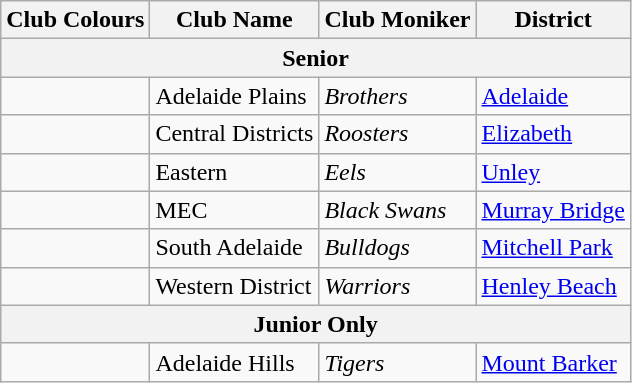<table class="wikitable">
<tr>
<th>Club Colours</th>
<th>Club Name</th>
<th>Club Moniker</th>
<th>District</th>
</tr>
<tr>
<th colspan="4">Senior</th>
</tr>
<tr>
<td></td>
<td>Adelaide Plains</td>
<td><em>Brothers</em></td>
<td><a href='#'>Adelaide</a></td>
</tr>
<tr>
<td></td>
<td>Central Districts</td>
<td><em>Roosters</em></td>
<td><a href='#'>Elizabeth</a></td>
</tr>
<tr>
<td></td>
<td>Eastern</td>
<td><em>Eels</em></td>
<td><a href='#'>Unley</a></td>
</tr>
<tr>
<td></td>
<td>MEC</td>
<td><em>Black Swans</em></td>
<td><a href='#'>Murray Bridge</a></td>
</tr>
<tr>
<td></td>
<td>South Adelaide</td>
<td><em>Bulldogs</em></td>
<td><a href='#'>Mitchell Park</a></td>
</tr>
<tr>
<td></td>
<td>Western District</td>
<td><em>Warriors</em></td>
<td><a href='#'>Henley Beach</a></td>
</tr>
<tr>
<th colspan="4">Junior Only</th>
</tr>
<tr>
<td></td>
<td>Adelaide Hills</td>
<td><em>Tigers</em></td>
<td><a href='#'>Mount Barker</a></td>
</tr>
</table>
